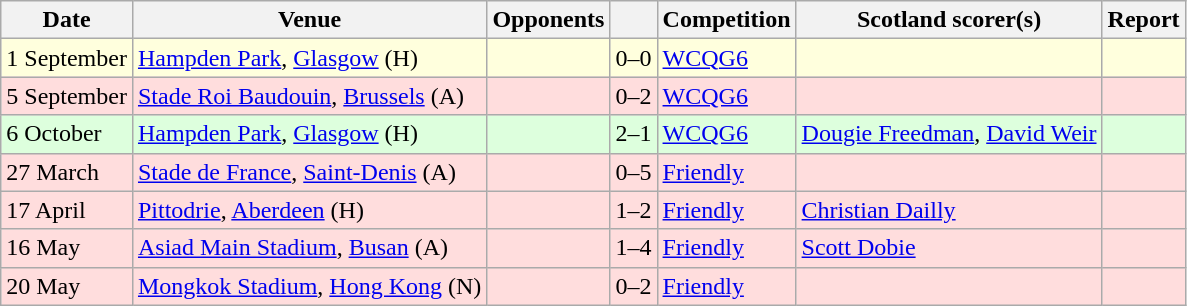<table class="wikitable">
<tr>
<th>Date</th>
<th>Venue</th>
<th>Opponents</th>
<th></th>
<th>Competition</th>
<th>Scotland scorer(s)</th>
<th>Report</th>
</tr>
<tr bgcolor=#ffffdd>
<td>1 September</td>
<td><a href='#'>Hampden Park</a>, <a href='#'>Glasgow</a> (H)</td>
<td></td>
<td align=center>0–0</td>
<td><a href='#'>WCQG6</a></td>
<td></td>
<td></td>
</tr>
<tr bgcolor=#ffdddd>
<td>5 September</td>
<td><a href='#'>Stade Roi Baudouin</a>, <a href='#'>Brussels</a> (A)</td>
<td></td>
<td align=center>0–2</td>
<td><a href='#'>WCQG6</a></td>
<td></td>
<td></td>
</tr>
<tr bgcolor=#ddffdd>
<td>6 October</td>
<td><a href='#'>Hampden Park</a>, <a href='#'>Glasgow</a> (H)</td>
<td></td>
<td align=center>2–1</td>
<td><a href='#'>WCQG6</a></td>
<td><a href='#'>Dougie Freedman</a>, <a href='#'>David Weir</a></td>
<td></td>
</tr>
<tr bgcolor=#ffdddd>
<td>27 March</td>
<td><a href='#'>Stade de France</a>, <a href='#'>Saint-Denis</a> (A)</td>
<td></td>
<td align=center>0–5</td>
<td><a href='#'>Friendly</a></td>
<td></td>
<td></td>
</tr>
<tr bgcolor=#ffdddd>
<td>17 April</td>
<td><a href='#'>Pittodrie</a>, <a href='#'>Aberdeen</a> (H)</td>
<td></td>
<td align=center>1–2</td>
<td><a href='#'>Friendly</a></td>
<td><a href='#'>Christian Dailly</a></td>
<td></td>
</tr>
<tr bgcolor=#ffdddd>
<td>16 May</td>
<td><a href='#'>Asiad Main Stadium</a>, <a href='#'>Busan</a> (A)</td>
<td></td>
<td align=center>1–4</td>
<td><a href='#'>Friendly</a></td>
<td><a href='#'>Scott Dobie</a></td>
<td></td>
</tr>
<tr bgcolor=#ffdddd>
<td>20 May</td>
<td><a href='#'>Mongkok Stadium</a>, <a href='#'>Hong Kong</a> (N)</td>
<td></td>
<td align=center>0–2</td>
<td><a href='#'>Friendly</a></td>
<td></td>
<td></td>
</tr>
</table>
